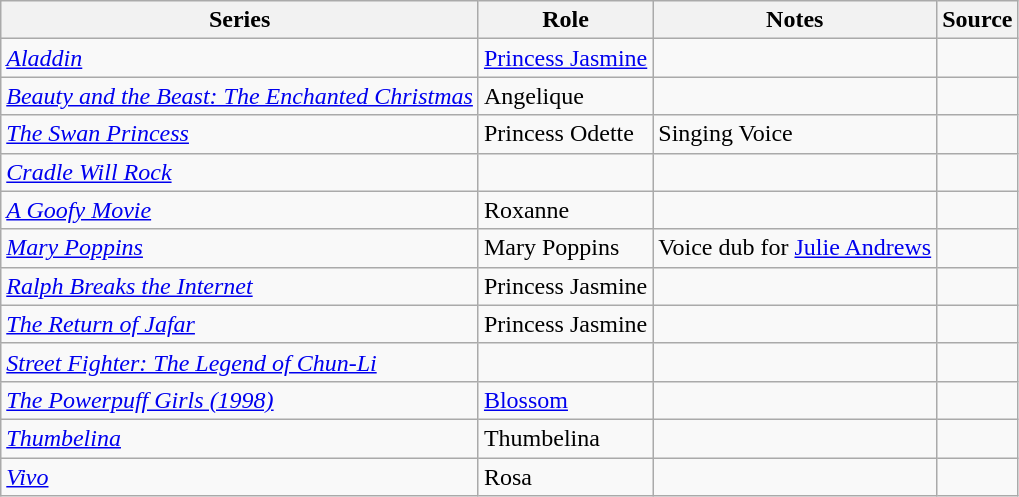<table class="wikitable sortable plainrowheaders">
<tr>
<th>Series</th>
<th>Role</th>
<th class="unsortable">Notes</th>
<th class="unsortable">Source</th>
</tr>
<tr>
<td><em><a href='#'>Aladdin</a></em></td>
<td><a href='#'>Princess Jasmine</a></td>
<td></td>
<td></td>
</tr>
<tr>
<td><em><a href='#'>Beauty and the Beast: The Enchanted Christmas</a></em></td>
<td>Angelique</td>
<td></td>
<td></td>
</tr>
<tr>
<td><em><a href='#'>The Swan Princess</a></em></td>
<td>Princess Odette</td>
<td>Singing Voice</td>
<td></td>
</tr>
<tr>
<td><em><a href='#'>Cradle Will Rock</a></em></td>
<td></td>
<td></td>
<td></td>
</tr>
<tr>
<td><em><a href='#'>A Goofy Movie</a></em></td>
<td>Roxanne</td>
<td></td>
<td></td>
</tr>
<tr>
<td><em><a href='#'>Mary Poppins</a></em></td>
<td>Mary Poppins</td>
<td>Voice dub for <a href='#'>Julie Andrews</a></td>
<td></td>
</tr>
<tr>
<td><em><a href='#'>Ralph Breaks the Internet</a></em></td>
<td>Princess Jasmine</td>
<td></td>
<td></td>
</tr>
<tr>
<td><em><a href='#'>The Return of Jafar</a></em></td>
<td>Princess Jasmine</td>
<td></td>
<td></td>
</tr>
<tr>
<td><em><a href='#'>Street Fighter: The Legend of Chun-Li</a></em></td>
<td></td>
<td></td>
<td></td>
</tr>
<tr>
<td><em><a href='#'>The Powerpuff Girls (1998)</a></em></td>
<td><a href='#'>Blossom</a></td>
<td></td>
<td></td>
</tr>
<tr>
<td><em><a href='#'>Thumbelina</a></em></td>
<td>Thumbelina</td>
<td></td>
<td></td>
</tr>
<tr>
<td><em><a href='#'>Vivo</a></em></td>
<td>Rosa</td>
<td></td>
<td></td>
</tr>
</table>
